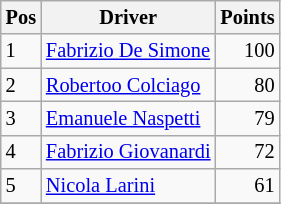<table class="wikitable" style="font-size: 85%;">
<tr>
<th>Pos</th>
<th>Driver</th>
<th>Points</th>
</tr>
<tr>
<td>1</td>
<td> <a href='#'>Fabrizio De Simone</a></td>
<td align="right">100</td>
</tr>
<tr>
<td>2</td>
<td> <a href='#'>Robertoo Colciago</a></td>
<td align="right">80</td>
</tr>
<tr>
<td>3</td>
<td> <a href='#'>Emanuele Naspetti</a></td>
<td align="right">79</td>
</tr>
<tr>
<td>4</td>
<td> <a href='#'>Fabrizio Giovanardi</a></td>
<td align="right">72</td>
</tr>
<tr>
<td>5</td>
<td> <a href='#'>Nicola Larini</a></td>
<td align="right">61</td>
</tr>
<tr>
</tr>
</table>
